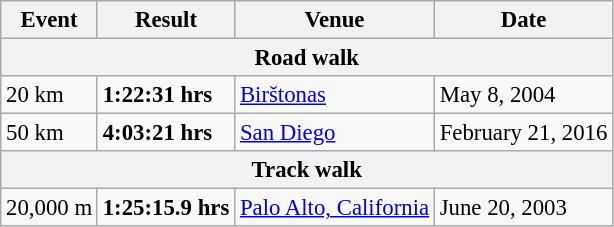<table class="wikitable" style="border-collapse: collapse; font-size: 95%;">
<tr>
<th>Event</th>
<th>Result</th>
<th>Venue</th>
<th>Date</th>
</tr>
<tr>
<th colspan="4">Road walk</th>
</tr>
<tr>
<td>20 km</td>
<td><strong>1:22:31 hrs </strong></td>
<td> <a href='#'>Birštonas</a></td>
<td>May 8, 2004</td>
</tr>
<tr>
<td>50 km</td>
<td><strong>4:03:21 hrs</strong></td>
<td> <a href='#'>San Diego</a></td>
<td>February 21, 2016</td>
</tr>
<tr>
<th colspan="4">Track walk</th>
</tr>
<tr>
<td>20,000 m</td>
<td><strong>1:25:15.9 hrs</strong></td>
<td> <a href='#'>Palo Alto, California</a></td>
<td>June 20, 2003</td>
</tr>
</table>
